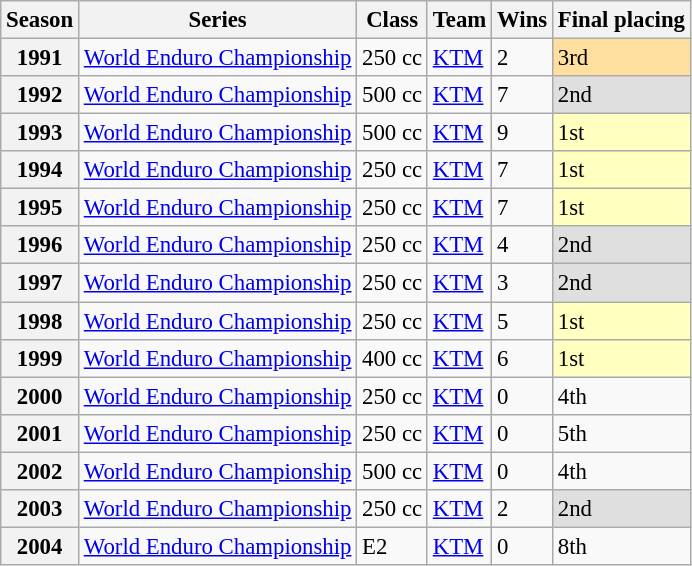<table class="wikitable" style="font-size: 95%;">
<tr>
<th>Season</th>
<th>Series</th>
<th>Class</th>
<th>Team</th>
<th>Wins</th>
<th>Final placing</th>
</tr>
<tr>
<th>1991</th>
<td><a href='#'>World Enduro Championship</a></td>
<td>250 cc</td>
<td><a href='#'>KTM</a></td>
<td>2</td>
<td style="background:#FFDF9F;">3rd</td>
</tr>
<tr>
<th>1992</th>
<td><a href='#'>World Enduro Championship</a></td>
<td>500 cc</td>
<td><a href='#'>KTM</a></td>
<td>7</td>
<td style="background:#DFDFDF;">2nd</td>
</tr>
<tr>
<th>1993</th>
<td><a href='#'>World Enduro Championship</a></td>
<td>500 cc</td>
<td><a href='#'>KTM</a></td>
<td>9</td>
<td style="background:#FFFFBF;">1st</td>
</tr>
<tr>
<th>1994</th>
<td><a href='#'>World Enduro Championship</a></td>
<td>250 cc</td>
<td><a href='#'>KTM</a></td>
<td>7</td>
<td style="background:#FFFFBF;">1st</td>
</tr>
<tr>
<th>1995</th>
<td><a href='#'>World Enduro Championship</a></td>
<td>250 cc</td>
<td><a href='#'>KTM</a></td>
<td>7</td>
<td style="background:#FFFFBF;">1st</td>
</tr>
<tr>
<th>1996</th>
<td><a href='#'>World Enduro Championship</a></td>
<td>250 cc</td>
<td><a href='#'>KTM</a></td>
<td>4</td>
<td style="background:#DFDFDF;">2nd</td>
</tr>
<tr>
<th>1997</th>
<td><a href='#'>World Enduro Championship</a></td>
<td>250 cc</td>
<td><a href='#'>KTM</a></td>
<td>3</td>
<td style="background:#DFDFDF;">2nd</td>
</tr>
<tr>
<th>1998</th>
<td><a href='#'>World Enduro Championship</a></td>
<td>250 cc</td>
<td><a href='#'>KTM</a></td>
<td>5</td>
<td style="background:#FFFFBF;">1st</td>
</tr>
<tr>
<th>1999</th>
<td><a href='#'>World Enduro Championship</a></td>
<td>400 cc</td>
<td><a href='#'>KTM</a></td>
<td>6</td>
<td style="background:#FFFFBF;">1st</td>
</tr>
<tr>
<th>2000</th>
<td><a href='#'>World Enduro Championship</a></td>
<td>250 cc</td>
<td><a href='#'>KTM</a></td>
<td>0</td>
<td>4th</td>
</tr>
<tr>
<th>2001</th>
<td><a href='#'>World Enduro Championship</a></td>
<td>250 cc</td>
<td><a href='#'>KTM</a></td>
<td>0</td>
<td>5th</td>
</tr>
<tr>
<th>2002</th>
<td><a href='#'>World Enduro Championship</a></td>
<td>500 cc</td>
<td><a href='#'>KTM</a></td>
<td>0</td>
<td>4th</td>
</tr>
<tr>
<th>2003</th>
<td><a href='#'>World Enduro Championship</a></td>
<td>250 cc</td>
<td><a href='#'>KTM</a></td>
<td>2</td>
<td style="background:#DFDFDF;">2nd</td>
</tr>
<tr>
<th>2004</th>
<td><a href='#'>World Enduro Championship</a></td>
<td>E2</td>
<td><a href='#'>KTM</a></td>
<td>0</td>
<td>8th</td>
</tr>
</table>
